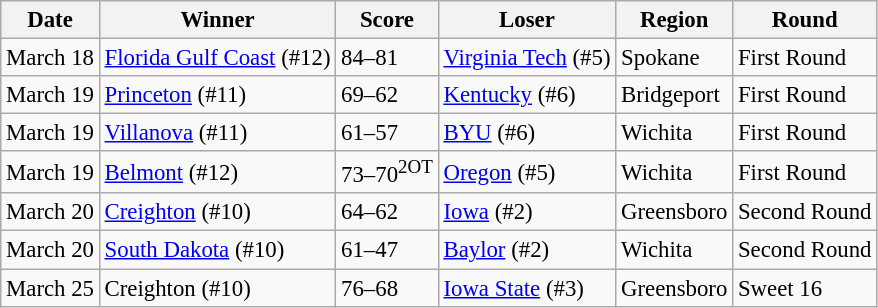<table class="wikitable" style="font-size:95%;">
<tr>
<th>Date</th>
<th>Winner</th>
<th>Score</th>
<th>Loser</th>
<th>Region</th>
<th>Round</th>
</tr>
<tr>
<td>March 18</td>
<td><a href='#'>Florida Gulf Coast</a> (#12)</td>
<td>84–81</td>
<td><a href='#'>Virginia Tech</a> (#5)</td>
<td>Spokane</td>
<td>First Round</td>
</tr>
<tr>
<td>March 19</td>
<td><a href='#'>Princeton</a> (#11)</td>
<td>69–62</td>
<td><a href='#'>Kentucky</a> (#6)</td>
<td>Bridgeport</td>
<td>First Round</td>
</tr>
<tr>
<td>March 19</td>
<td><a href='#'>Villanova</a> (#11)</td>
<td>61–57</td>
<td><a href='#'>BYU</a> (#6)</td>
<td>Wichita</td>
<td>First Round</td>
</tr>
<tr>
<td>March 19</td>
<td><a href='#'>Belmont</a> (#12)</td>
<td>73–70<sup>2OT</sup></td>
<td><a href='#'>Oregon</a> (#5)</td>
<td>Wichita</td>
<td>First Round</td>
</tr>
<tr>
<td>March 20</td>
<td><a href='#'>Creighton</a> (#10)</td>
<td>64–62</td>
<td><a href='#'>Iowa</a> (#2)</td>
<td>Greensboro</td>
<td>Second Round</td>
</tr>
<tr>
<td>March 20</td>
<td><a href='#'>South Dakota</a> (#10)</td>
<td>61–47</td>
<td><a href='#'>Baylor</a> (#2)</td>
<td>Wichita</td>
<td>Second Round</td>
</tr>
<tr>
<td>March 25</td>
<td>Creighton (#10)</td>
<td>76–68</td>
<td><a href='#'>Iowa State</a> (#3)</td>
<td>Greensboro</td>
<td>Sweet 16</td>
</tr>
</table>
